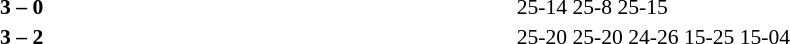<table style="width:100%;" cellspacing="1">
<tr>
<th width=20%></th>
<th width=12%></th>
<th width=20%></th>
<th width=33%></th>
<td></td>
</tr>
<tr style=font-size:90%>
<td align=right><strong></strong></td>
<td align=center><strong>3 – 0</strong></td>
<td></td>
<td>25-14 25-8 25-15</td>
<td></td>
</tr>
<tr style=font-size:90%>
<td align=right><strong></strong></td>
<td align=center><strong>3 – 2</strong></td>
<td></td>
<td>25-20 25-20 24-26 15-25 15-04</td>
</tr>
</table>
